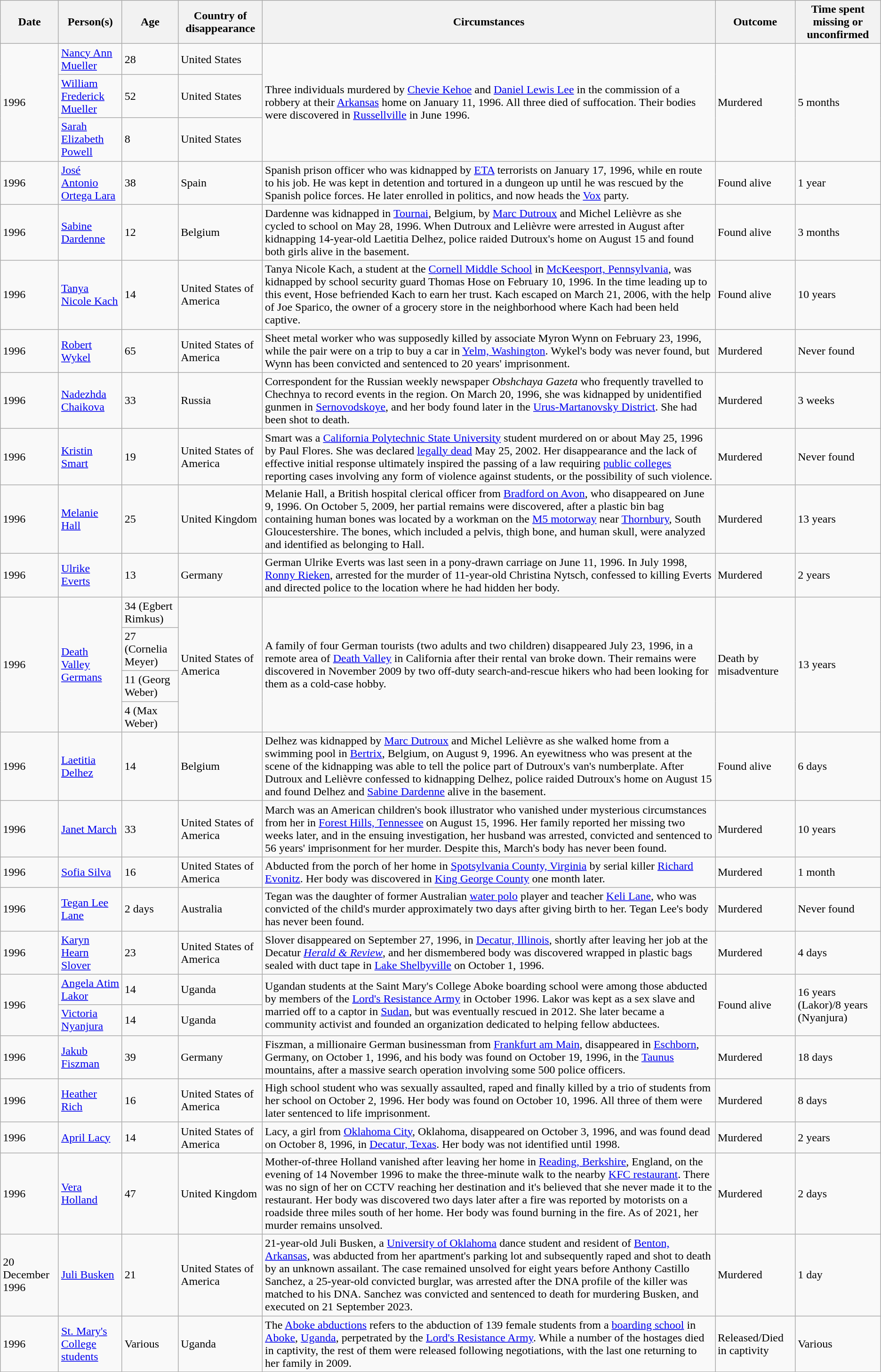<table class="wikitable sortable zebra">
<tr>
<th data-sort-type="isoDate">Date</th>
<th data-sort-type="text">Person(s)</th>
<th data-sort-type="text">Age</th>
<th>Country of disappearance</th>
<th class="unsortable">Circumstances</th>
<th data-sort-type="text">Outcome</th>
<th data-sort-type="value">Time spent missing or unconfirmed</th>
</tr>
<tr>
<td rowspan="3" data-sort-value="1996-01-11">1996</td>
<td><a href='#'>Nancy Ann Mueller</a></td>
<td data-sort-value="028">28</td>
<td>United States</td>
<td rowspan="3">Three individuals murdered by <a href='#'>Chevie Kehoe</a> and <a href='#'>Daniel Lewis Lee</a> in the commission of a robbery at their <a href='#'>Arkansas</a> home on January 11, 1996. All three died of suffocation. Their bodies were discovered in <a href='#'>Russellville</a> in June 1996.</td>
<td rowspan="3">Murdered</td>
<td rowspan="3">5 months</td>
</tr>
<tr>
<td><a href='#'>William Frederick Mueller</a></td>
<td data-sort-value="052">52</td>
<td>United States</td>
</tr>
<tr>
<td><a href='#'>Sarah Elizabeth Powell</a></td>
<td data-sort-value="008">8</td>
<td>United States</td>
</tr>
<tr>
<td data-sort-value="1996-1-17">1996</td>
<td><a href='#'>José Antonio Ortega Lara</a></td>
<td data-sort-value="038">38</td>
<td>Spain</td>
<td>Spanish prison officer who was kidnapped by <a href='#'>ETA</a> terrorists on January 17, 1996, while en route to his job. He was kept in detention and tortured in a dungeon up until he was rescued by the Spanish police forces. He later enrolled in politics, and now heads the <a href='#'>Vox</a> party.</td>
<td>Found alive</td>
<td>1 year</td>
</tr>
<tr>
<td>1996</td>
<td><a href='#'>Sabine Dardenne</a></td>
<td data-sort-value="012">12</td>
<td>Belgium</td>
<td>Dardenne was kidnapped in <a href='#'>Tournai</a>, Belgium, by <a href='#'>Marc Dutroux</a> and Michel Lelièvre as she cycled to school on May 28, 1996. When Dutroux and Lelièvre were arrested in August after kidnapping 14-year-old Laetitia Delhez, police raided Dutroux's home on August 15 and found both girls alive in the basement.</td>
<td>Found alive</td>
<td>3 months</td>
</tr>
<tr>
<td data-sort-value="1996-02-10">1996</td>
<td><a href='#'>Tanya Nicole Kach</a></td>
<td data-sort-value="014">14</td>
<td>United States of America</td>
<td>Tanya Nicole Kach, a student at the <a href='#'>Cornell Middle School</a> in <a href='#'>McKeesport, Pennsylvania</a>, was kidnapped by school security guard Thomas Hose on February 10, 1996. In the time leading up to this event, Hose befriended Kach to earn her trust. Kach escaped on March 21, 2006, with the help of Joe Sparico, the owner of a grocery store in the neighborhood where Kach had been held captive.</td>
<td>Found alive</td>
<td>10 years</td>
</tr>
<tr>
<td>1996</td>
<td><a href='#'>Robert Wykel</a></td>
<td data-sort-value="065">65</td>
<td>United States of America</td>
<td>Sheet metal worker who was supposedly killed by associate Myron Wynn on February 23, 1996, while the pair were on a trip to buy a car in <a href='#'>Yelm, Washington</a>. Wykel's body was never found, but Wynn has been convicted and sentenced to 20 years' imprisonment.</td>
<td>Murdered</td>
<td>Never found</td>
</tr>
<tr>
<td>1996</td>
<td><a href='#'>Nadezhda Chaikova</a></td>
<td data-sort-value="033">33</td>
<td>Russia</td>
<td>Correspondent for the Russian weekly newspaper <em>Obshchaya Gazeta</em> who frequently travelled to Chechnya to record events in the region. On March 20, 1996, she was kidnapped by unidentified gunmen in <a href='#'>Sernovodskoye</a>, and her body found later in the <a href='#'>Urus-Martanovsky District</a>. She had been shot to death.</td>
<td>Murdered</td>
<td>3 weeks</td>
</tr>
<tr>
<td>1996</td>
<td><a href='#'>Kristin Smart</a></td>
<td data-sort-value="019">19</td>
<td>United States of America</td>
<td>Smart was a <a href='#'>California Polytechnic State University</a> student murdered on or about May 25, 1996 by Paul Flores. She was declared <a href='#'>legally dead</a> May 25, 2002. Her disappearance and the lack of effective initial response ultimately inspired the passing of a law requiring <a href='#'>public colleges</a> reporting cases involving any form of violence against students, or the possibility of such violence.</td>
<td>Murdered</td>
<td>Never found</td>
</tr>
<tr>
<td data-sort-value="1996-06-09">1996</td>
<td><a href='#'>Melanie Hall</a></td>
<td data-sort-value="025">25</td>
<td>United Kingdom</td>
<td>Melanie Hall, a British hospital clerical officer from <a href='#'>Bradford on Avon</a>, who disappeared on June 9, 1996. On October 5, 2009, her partial remains were discovered, after a plastic bin bag containing human bones was located by a workman on the <a href='#'>M5 motorway</a> near <a href='#'>Thornbury</a>, South Gloucestershire. The bones, which included a pelvis, thigh bone, and human skull, were analyzed and identified as belonging to Hall.</td>
<td>Murdered</td>
<td>13 years</td>
</tr>
<tr>
<td data-sort-value="1996-06-11">1996</td>
<td><a href='#'>Ulrike Everts</a></td>
<td data-sort-value="013">13</td>
<td>Germany</td>
<td>German Ulrike Everts was last seen in a pony-drawn carriage on June 11, 1996. In July 1998, <a href='#'>Ronny Rieken</a>, arrested for the murder of 11-year-old Christina Nytsch, confessed to killing Everts and directed police to the location where he had hidden her body.</td>
<td>Murdered</td>
<td>2 years</td>
</tr>
<tr>
<td rowspan=4 data-sort-value="1996-07-23">1996</td>
<td rowspan=4><a href='#'>Death Valley Germans</a></td>
<td data-sort-value="034">34 (Egbert Rimkus)</td>
<td rowspan=4>United States of America</td>
<td rowspan=4>A family of four German tourists (two adults and two children) disappeared July 23, 1996, in a remote area of <a href='#'>Death Valley</a> in California after their rental van broke down. Their remains were discovered in November 2009 by two off-duty search-and-rescue hikers who had been looking for them as a cold-case hobby.</td>
<td rowspan=4>Death by misadventure</td>
<td rowspan=4>13 years</td>
</tr>
<tr>
<td data-sort-value="027">27 (Cornelia Meyer)</td>
</tr>
<tr>
<td data-sort-value="011">11 (Georg Weber)</td>
</tr>
<tr>
<td data-sort-value="004">4 (Max Weber)</td>
</tr>
<tr>
<td data-sort-value="1996-08-09">1996</td>
<td><a href='#'>Laetitia Delhez</a></td>
<td data-sort-value="014">14</td>
<td>Belgium</td>
<td>Delhez was kidnapped by <a href='#'>Marc Dutroux</a> and Michel Lelièvre as she walked home from a swimming pool in <a href='#'>Bertrix</a>, Belgium, on August 9, 1996. An eyewitness who was present at the scene of the kidnapping was able to tell the police part of Dutroux's van's numberplate. After Dutroux and Lelièvre confessed to kidnapping Delhez, police raided Dutroux's home on August 15 and found Delhez and <a href='#'>Sabine Dardenne</a> alive in the basement.</td>
<td>Found alive</td>
<td>6 days</td>
</tr>
<tr>
<td>1996</td>
<td><a href='#'>Janet March</a></td>
<td data-sort-value="033">33</td>
<td>United States of America</td>
<td>March was an American children's book illustrator who vanished under mysterious circumstances from her in <a href='#'>Forest Hills, Tennessee</a> on August 15, 1996. Her family reported her missing two weeks later, and in the ensuing investigation, her husband was arrested, convicted and sentenced to 56 years' imprisonment for her murder. Despite this, March's body has never been found.</td>
<td>Murdered</td>
<td>10 years</td>
</tr>
<tr>
<td data-sort-value="1996-09-09">1996</td>
<td><a href='#'>Sofia Silva</a></td>
<td data-sort-value="016">16</td>
<td>United States of America</td>
<td>Abducted from the porch of her home in <a href='#'>Spotsylvania County, Virginia</a> by serial killer <a href='#'>Richard Evonitz</a>. Her body was discovered in <a href='#'>King George County</a> one month later.</td>
<td>Murdered</td>
<td>1 month</td>
</tr>
<tr>
<td data-sort-value="1996-09-14">1996</td>
<td><a href='#'>Tegan Lee Lane</a></td>
<td data-sort-value="0.005" >2 days</td>
<td>Australia</td>
<td>Tegan was the daughter of former Australian <a href='#'>water polo</a> player and teacher <a href='#'>Keli Lane</a>, who was convicted of the child's murder approximately two days after giving birth to her. Tegan Lee's body has never been found.</td>
<td>Murdered</td>
<td>Never found</td>
</tr>
<tr>
<td data-sort-value="1996-09-27">1996</td>
<td><a href='#'>Karyn Hearn Slover</a></td>
<td data-sort-value="023">23</td>
<td>United States of America</td>
<td>Slover disappeared on September 27, 1996, in <a href='#'>Decatur, Illinois</a>, shortly after leaving her job at the Decatur <em><a href='#'>Herald & Review</a></em>, and her dismembered body was discovered wrapped in plastic bags sealed with duct tape in <a href='#'>Lake Shelbyville</a> on October 1, 1996.</td>
<td>Murdered</td>
<td>4 days</td>
</tr>
<tr>
<td rowspan="2" data-sort-value="1998-01-01">1996</td>
<td><a href='#'>Angela Atim Lakor</a></td>
<td data-sort-value="014">14</td>
<td>Uganda</td>
<td rowspan="2" data-sort-value="1998-01-01">Ugandan students at the Saint Mary's College Aboke boarding school were among those abducted by members of the <a href='#'>Lord's Resistance Army</a> in October 1996. Lakor was kept as a sex slave and married off to a captor in <a href='#'>Sudan</a>, but was eventually rescued in 2012. She later became a community activist and founded an organization dedicated to helping fellow abductees.</td>
<td rowspan="2" data-sort-value="1998-01-01">Found alive</td>
<td rowspan="2" data-sort-value="1998-01-01">16 years (Lakor)/8 years (Nyanjura)</td>
</tr>
<tr>
<td><a href='#'>Victoria Nyanjura</a></td>
<td data-sort-value="014">14</td>
<td>Uganda</td>
</tr>
<tr>
<td data-sort-value="1996-10-01">1996</td>
<td><a href='#'>Jakub Fiszman</a></td>
<td data-sort-value="039">39</td>
<td>Germany</td>
<td>Fiszman, a millionaire German businessman from <a href='#'>Frankfurt am Main</a>, disappeared in <a href='#'>Eschborn</a>, Germany, on October 1, 1996, and his body was found on October 19, 1996, in the <a href='#'>Taunus</a> mountains, after a massive search operation involving some 500 police officers.</td>
<td>Murdered</td>
<td>18 days</td>
</tr>
<tr>
<td>1996</td>
<td><a href='#'>Heather Rich</a></td>
<td data-sort-value="016">16</td>
<td>United States of America</td>
<td>High school student who was sexually assaulted, raped and finally killed by a trio of students from her school on October 2, 1996. Her body was found on October 10, 1996. All three of them were later sentenced to life imprisonment.</td>
<td>Murdered</td>
<td>8 days</td>
</tr>
<tr>
<td data-sort-value="1996-10-03">1996</td>
<td><a href='#'>April Lacy</a></td>
<td data-sort-value="014">14</td>
<td>United States of America</td>
<td>Lacy, a girl from <a href='#'>Oklahoma City</a>, Oklahoma, disappeared on October 3, 1996, and was found dead on October 8, 1996, in <a href='#'>Decatur, Texas</a>. Her body was not identified until 1998.</td>
<td>Murdered</td>
<td>2 years</td>
</tr>
<tr>
<td data-sort-value="1996-11-14">1996</td>
<td><a href='#'>Vera Holland</a></td>
<td data-sort-value="047">47</td>
<td>United Kingdom</td>
<td>Mother-of-three Holland vanished after leaving her home in <a href='#'>Reading, Berkshire</a>, England, on the evening of 14 November 1996 to make the three-minute walk to the nearby <a href='#'>KFC restaurant</a>. There was no sign of her on CCTV reaching her destination and it's believed that she never made it to the restaurant. Her body was discovered two days later after a fire was reported by motorists on a roadside three miles south of her home. Her body was found burning in the fire. As of 2021, her murder remains unsolved.</td>
<td>Murdered</td>
<td>2 days</td>
</tr>
<tr>
<td data-sort-value="1996-12-20">20 December 1996</td>
<td><a href='#'>Juli Busken</a></td>
<td data-sort-value="021">21</td>
<td>United States of America</td>
<td>21-year-old Juli Busken, a <a href='#'>University of Oklahoma</a> dance student and resident of <a href='#'>Benton, Arkansas</a>, was abducted from her apartment's parking lot and subsequently raped and shot to death by an unknown assailant. The case remained unsolved for eight years before Anthony Castillo Sanchez, a 25-year-old convicted burglar, was arrested after the DNA profile of the killer was matched to his DNA. Sanchez was convicted and sentenced to death for murdering Busken, and executed on 21 September 2023.</td>
<td>Murdered</td>
<td>1 day</td>
</tr>
<tr>
<td>1996</td>
<td><a href='#'>St. Mary's College students</a></td>
<td>Various</td>
<td>Uganda</td>
<td>The <a href='#'>Aboke abductions</a> refers to the abduction of 139 female students from a <a href='#'>boarding school</a> in <a href='#'>Aboke</a>, <a href='#'>Uganda</a>, perpetrated by the <a href='#'>Lord's Resistance Army</a>. While a number of the hostages died in captivity, the rest of them were released following negotiations, with the last one returning to her family in 2009.</td>
<td>Released/Died in captivity</td>
<td>Various</td>
</tr>
</table>
